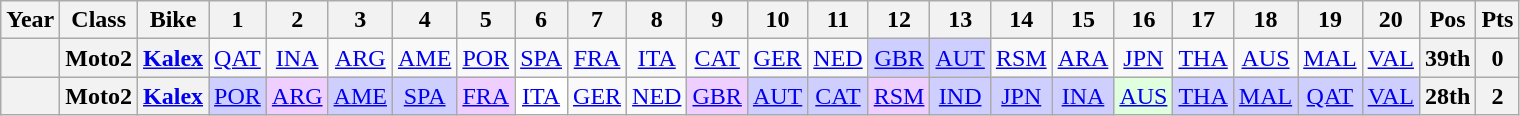<table class="wikitable" style="text-align:center">
<tr>
<th>Year</th>
<th>Class</th>
<th>Bike</th>
<th>1</th>
<th>2</th>
<th>3</th>
<th>4</th>
<th>5</th>
<th>6</th>
<th>7</th>
<th>8</th>
<th>9</th>
<th>10</th>
<th>11</th>
<th>12</th>
<th>13</th>
<th>14</th>
<th>15</th>
<th>16</th>
<th>17</th>
<th>18</th>
<th>19</th>
<th>20</th>
<th>Pos</th>
<th>Pts</th>
</tr>
<tr>
<th></th>
<th>Moto2</th>
<th><a href='#'>Kalex</a></th>
<td style="background:#;"><a href='#'>QAT</a><br></td>
<td style="background:#;"><a href='#'>INA</a><br></td>
<td style="background:#;"><a href='#'>ARG</a><br></td>
<td style="background:#;"><a href='#'>AME</a><br></td>
<td style="background:#;"><a href='#'>POR</a><br></td>
<td style="background:#;"><a href='#'>SPA</a><br></td>
<td style="background:#;"><a href='#'>FRA</a><br></td>
<td style="background:#;"><a href='#'>ITA</a><br></td>
<td style="background:#;"><a href='#'>CAT</a><br></td>
<td style="background:#;"><a href='#'>GER</a><br></td>
<td style="background:#;"><a href='#'>NED</a><br></td>
<td style="background:#cfcfff;"><a href='#'>GBR</a><br></td>
<td style="background:#cfcfff;"><a href='#'>AUT</a><br></td>
<td style="background:#;"><a href='#'>RSM</a><br></td>
<td style="background:#;"><a href='#'>ARA</a><br></td>
<td style="background:#;"><a href='#'>JPN</a><br></td>
<td style="background:#;"><a href='#'>THA</a><br></td>
<td style="background:#;"><a href='#'>AUS</a><br></td>
<td style="background:#;"><a href='#'>MAL</a><br></td>
<td style="background:#;"><a href='#'>VAL</a><br></td>
<th>39th</th>
<th>0</th>
</tr>
<tr>
<th></th>
<th>Moto2</th>
<th><a href='#'>Kalex</a></th>
<td style="background:#cfcfff;"><a href='#'>POR</a><br></td>
<td style="background:#efcfff;"><a href='#'>ARG</a><br></td>
<td style="background:#cfcfff;"><a href='#'>AME</a><br></td>
<td style="background:#cfcfff;"><a href='#'>SPA</a><br></td>
<td style="background:#efcfff;"><a href='#'>FRA</a><br></td>
<td style="background:#ffffff;"><a href='#'>ITA</a><br></td>
<td><a href='#'>GER</a></td>
<td><a href='#'>NED</a></td>
<td style="background:#efcfff;"><a href='#'>GBR</a><br></td>
<td style="background:#cfcfff;"><a href='#'>AUT</a><br></td>
<td style="background:#cfcfff;"><a href='#'>CAT</a><br></td>
<td style="background:#efcfff;"><a href='#'>RSM</a><br></td>
<td style="background:#cfcfff;"><a href='#'>IND</a><br></td>
<td style="background:#cfcfff;"><a href='#'>JPN</a><br></td>
<td style="background:#cfcfff;"><a href='#'>INA</a><br></td>
<td style="background:#dfffdf;"><a href='#'>AUS</a><br></td>
<td style="background:#cfcfff;"><a href='#'>THA</a><br></td>
<td style="background:#cfcfff;"><a href='#'>MAL</a><br></td>
<td style="background:#cfcfff;"><a href='#'>QAT</a><br></td>
<td style="background:#cfcfff;"><a href='#'>VAL</a><br></td>
<th>28th</th>
<th>2</th>
</tr>
</table>
